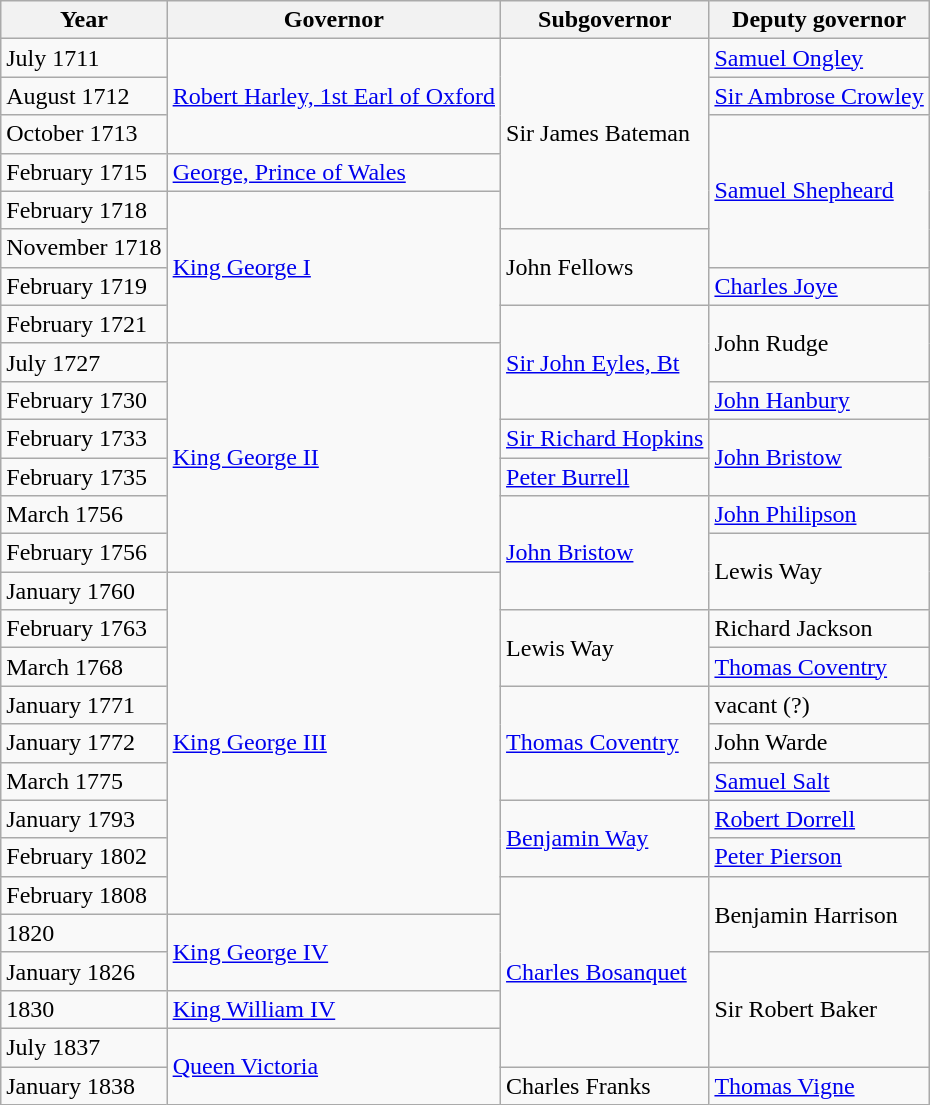<table class="wikitable">
<tr>
<th>Year</th>
<th>Governor</th>
<th>Subgovernor</th>
<th>Deputy governor</th>
</tr>
<tr>
<td>July 1711</td>
<td rowspan="3"><a href='#'>Robert Harley, 1st Earl of Oxford</a></td>
<td rowspan="5">Sir James Bateman</td>
<td><a href='#'>Samuel Ongley</a></td>
</tr>
<tr>
<td>August 1712</td>
<td><a href='#'>Sir Ambrose Crowley</a></td>
</tr>
<tr>
<td>October 1713</td>
<td rowspan="4"><a href='#'>Samuel Shepheard</a></td>
</tr>
<tr>
<td>February 1715</td>
<td><a href='#'>George, Prince of Wales</a></td>
</tr>
<tr>
<td>February 1718</td>
<td rowspan="4"><a href='#'>King George I</a></td>
</tr>
<tr>
<td>November 1718</td>
<td rowspan="2">John Fellows</td>
</tr>
<tr>
<td>February 1719</td>
<td><a href='#'>Charles Joye</a></td>
</tr>
<tr>
<td>February 1721</td>
<td rowspan="3"><a href='#'>Sir John Eyles, Bt</a></td>
<td rowspan="2">John Rudge</td>
</tr>
<tr>
<td>July 1727</td>
<td rowspan="6"><a href='#'>King George II</a></td>
</tr>
<tr>
<td>February 1730</td>
<td><a href='#'>John Hanbury</a></td>
</tr>
<tr>
<td>February 1733</td>
<td><a href='#'>Sir Richard Hopkins</a></td>
<td rowspan="2"><a href='#'>John Bristow</a></td>
</tr>
<tr>
<td>February 1735</td>
<td><a href='#'>Peter Burrell</a> </td>
</tr>
<tr>
<td>March 1756</td>
<td rowspan="3"><a href='#'>John Bristow</a></td>
<td><a href='#'>John Philipson</a></td>
</tr>
<tr>
<td>February 1756</td>
<td rowspan="2">Lewis Way</td>
</tr>
<tr>
<td>January 1760</td>
<td rowspan="9"><a href='#'>King George III</a></td>
</tr>
<tr>
<td>February 1763</td>
<td rowspan="2">Lewis Way</td>
<td>Richard Jackson</td>
</tr>
<tr>
<td>March 1768</td>
<td><a href='#'>Thomas Coventry</a></td>
</tr>
<tr>
<td>January 1771</td>
<td rowspan="3"><a href='#'>Thomas Coventry</a></td>
<td>vacant (?)</td>
</tr>
<tr>
<td>January 1772</td>
<td>John Warde</td>
</tr>
<tr>
<td>March 1775</td>
<td><a href='#'>Samuel Salt</a></td>
</tr>
<tr>
<td>January 1793</td>
<td rowspan="2"><a href='#'>Benjamin Way</a></td>
<td><a href='#'>Robert Dorrell</a></td>
</tr>
<tr>
<td>February 1802</td>
<td><a href='#'>Peter Pierson</a></td>
</tr>
<tr>
<td>February 1808</td>
<td rowspan="5"><a href='#'>Charles Bosanquet</a></td>
<td rowspan="2">Benjamin Harrison</td>
</tr>
<tr>
<td>1820</td>
<td rowspan="2"><a href='#'>King George IV</a></td>
</tr>
<tr>
<td>January 1826</td>
<td rowspan="3">Sir Robert Baker</td>
</tr>
<tr>
<td>1830</td>
<td><a href='#'>King William IV</a></td>
</tr>
<tr>
<td>July 1837</td>
<td rowspan="2"><a href='#'>Queen Victoria</a></td>
</tr>
<tr>
<td>January 1838</td>
<td>Charles Franks</td>
<td><a href='#'>Thomas Vigne</a></td>
</tr>
</table>
